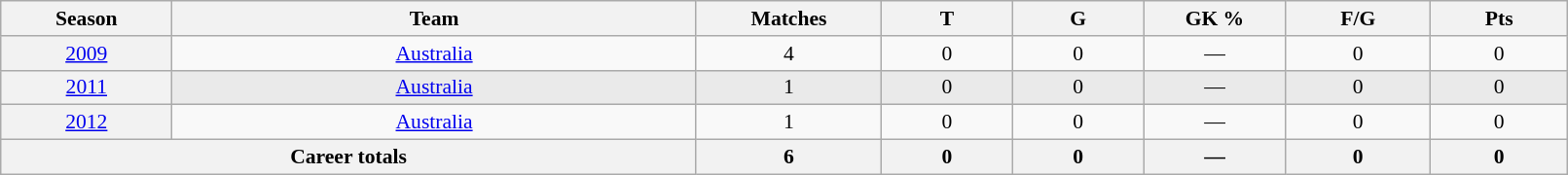<table class="wikitable sortable"  style="font-size:90%; text-align:center; width:85%;">
<tr>
<th width=2%>Season</th>
<th width=8%>Team</th>
<th width=2%>Matches</th>
<th width=2%>T</th>
<th width=2%>G</th>
<th width=2%>GK %</th>
<th width=2%>F/G</th>
<th width=2%>Pts</th>
</tr>
<tr>
<th scope="row" style="text-align:center; font-weight:normal"><a href='#'>2009</a></th>
<td style="text-align:center;"><a href='#'>Australia</a></td>
<td>4</td>
<td>0</td>
<td>0</td>
<td>—</td>
<td>0</td>
<td>0</td>
</tr>
<tr style="background-color: #EAEAEA">
<th scope="row" style="text-align:center; font-weight:normal"><a href='#'>2011</a></th>
<td style="text-align:center;"><a href='#'>Australia</a></td>
<td>1</td>
<td>0</td>
<td>0</td>
<td>—</td>
<td>0</td>
<td>0</td>
</tr>
<tr>
<th scope="row" style="text-align:center; font-weight:normal"><a href='#'>2012</a></th>
<td style="text-align:center;"><a href='#'>Australia</a></td>
<td>1</td>
<td>0</td>
<td>0</td>
<td>—</td>
<td>0</td>
<td>0</td>
</tr>
<tr class="sortbottom">
<th colspan=2>Career totals</th>
<th>6</th>
<th>0</th>
<th>0</th>
<th>—</th>
<th>0</th>
<th>0</th>
</tr>
</table>
